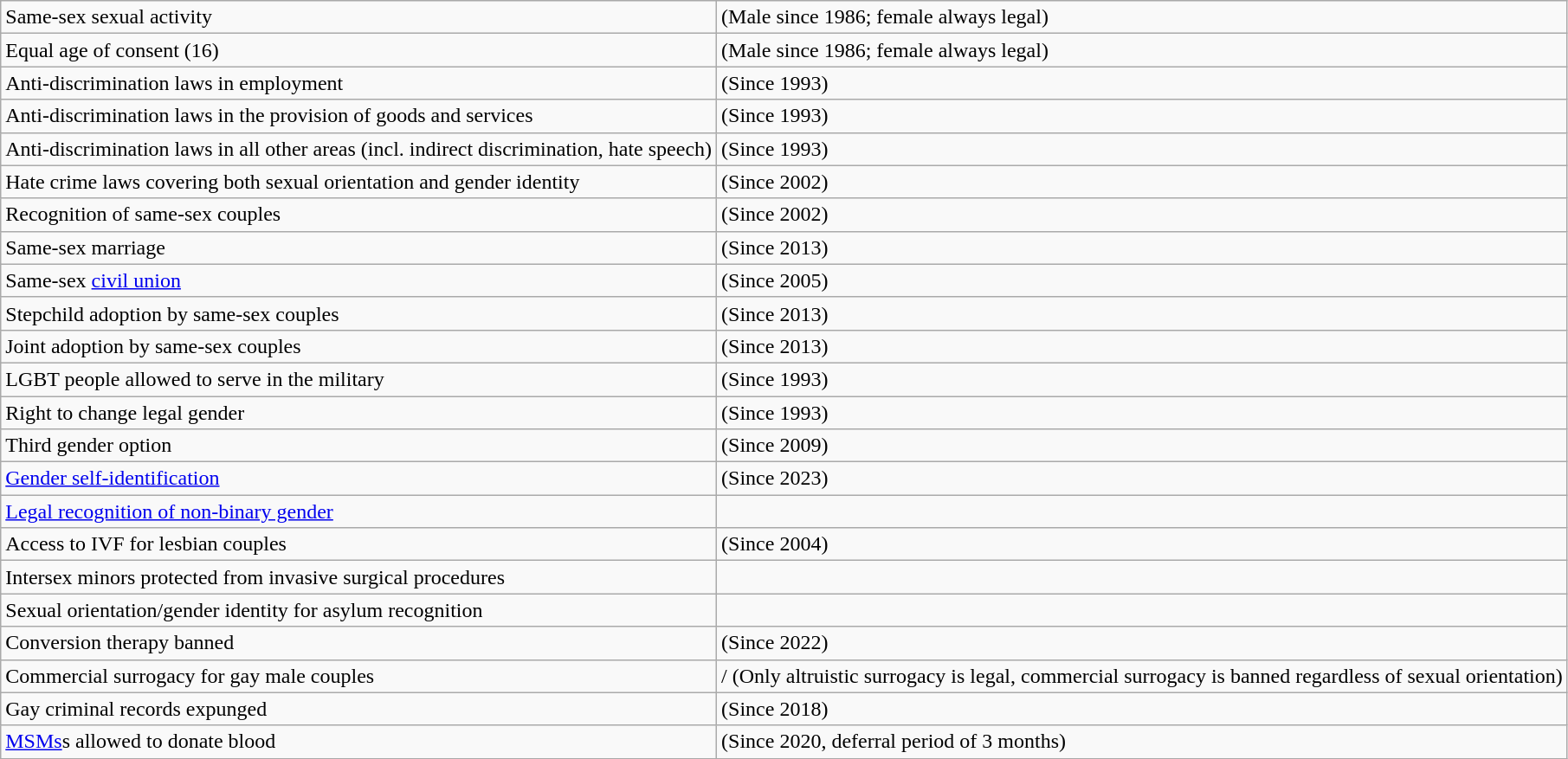<table class="wikitable">
<tr>
<td>Same-sex sexual activity</td>
<td> (Male since 1986; female always legal)</td>
</tr>
<tr>
<td>Equal age of consent (16)</td>
<td> (Male since 1986; female always legal)</td>
</tr>
<tr>
<td>Anti-discrimination laws in employment</td>
<td> (Since 1993)</td>
</tr>
<tr>
<td>Anti-discrimination laws in the provision of goods and services</td>
<td> (Since 1993)</td>
</tr>
<tr>
<td>Anti-discrimination laws in all other areas (incl. indirect discrimination, hate speech)</td>
<td> (Since 1993)</td>
</tr>
<tr>
<td>Hate crime laws covering both sexual orientation and gender identity</td>
<td> (Since 2002)</td>
</tr>
<tr>
<td>Recognition of same-sex couples</td>
<td> (Since 2002)</td>
</tr>
<tr>
<td>Same-sex marriage</td>
<td> (Since 2013)</td>
</tr>
<tr>
<td>Same-sex <a href='#'>civil union</a></td>
<td> (Since 2005)</td>
</tr>
<tr>
<td>Stepchild adoption by same-sex couples</td>
<td> (Since 2013)</td>
</tr>
<tr>
<td>Joint adoption by same-sex couples</td>
<td> (Since 2013)</td>
</tr>
<tr>
<td>LGBT people allowed to serve in the military</td>
<td> (Since 1993)</td>
</tr>
<tr>
<td>Right to change legal gender</td>
<td> (Since 1993)</td>
</tr>
<tr>
<td>Third gender option</td>
<td> (Since 2009)</td>
</tr>
<tr>
<td><a href='#'>Gender self-identification</a></td>
<td> (Since 2023)</td>
</tr>
<tr>
<td><a href='#'>Legal recognition of non-binary gender</a></td>
<td></td>
</tr>
<tr>
<td>Access to IVF for lesbian couples</td>
<td> (Since 2004)</td>
</tr>
<tr>
<td>Intersex minors protected from invasive surgical procedures</td>
<td></td>
</tr>
<tr>
<td>Sexual orientation/gender identity for asylum recognition</td>
<td></td>
</tr>
<tr>
<td>Conversion therapy banned</td>
<td> (Since 2022)</td>
</tr>
<tr>
<td>Commercial surrogacy for gay male couples</td>
<td>/  (Only altruistic surrogacy is legal, commercial surrogacy is banned regardless of sexual orientation)</td>
</tr>
<tr>
<td>Gay criminal records expunged</td>
<td> (Since 2018)</td>
</tr>
<tr>
<td><a href='#'>MSMs</a>s allowed to donate blood</td>
<td> (Since 2020, deferral period of 3 months) </td>
</tr>
</table>
